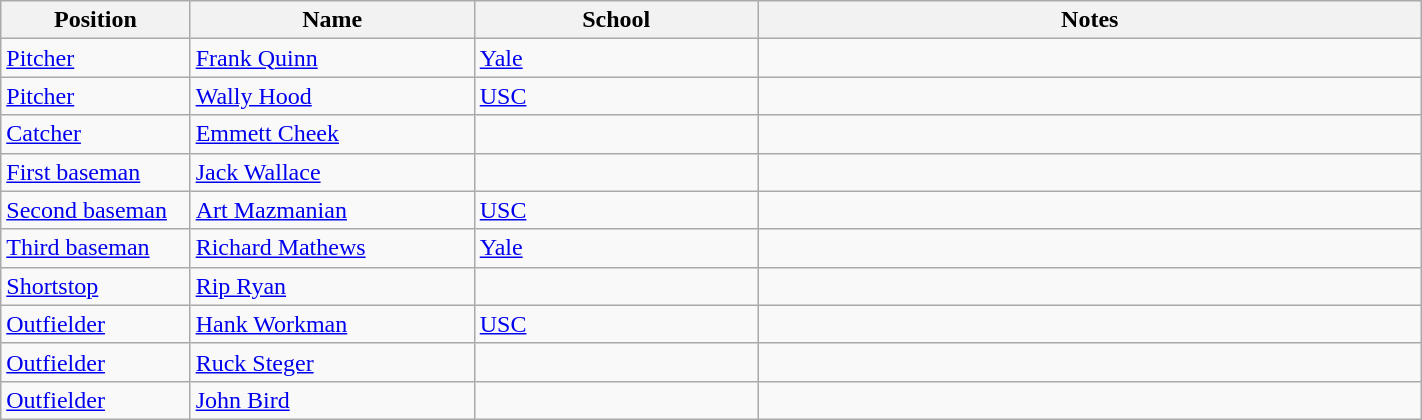<table class="wikitable sortable" style="width:75%;">
<tr>
<th width=10%>Position</th>
<th width=15%>Name</th>
<th width=15%>School</th>
<th width=35% class="unsortable">Notes</th>
</tr>
<tr>
<td><a href='#'>Pitcher</a></td>
<td><a href='#'>Frank Quinn</a></td>
<td><a href='#'>Yale</a></td>
<td></td>
</tr>
<tr>
<td><a href='#'>Pitcher</a></td>
<td><a href='#'>Wally Hood</a></td>
<td><a href='#'>USC</a></td>
<td></td>
</tr>
<tr>
<td><a href='#'>Catcher</a></td>
<td><a href='#'>Emmett Cheek</a></td>
<td></td>
<td></td>
</tr>
<tr>
<td><a href='#'>First baseman</a></td>
<td><a href='#'>Jack Wallace</a></td>
<td></td>
<td></td>
</tr>
<tr>
<td><a href='#'>Second baseman</a></td>
<td><a href='#'>Art Mazmanian</a></td>
<td><a href='#'>USC</a></td>
<td></td>
</tr>
<tr>
<td><a href='#'>Third baseman</a></td>
<td><a href='#'>Richard Mathews</a></td>
<td><a href='#'>Yale</a></td>
<td></td>
</tr>
<tr>
<td><a href='#'>Shortstop</a></td>
<td><a href='#'>Rip Ryan</a></td>
<td></td>
<td></td>
</tr>
<tr>
<td><a href='#'>Outfielder</a></td>
<td><a href='#'>Hank Workman</a></td>
<td><a href='#'>USC</a></td>
<td></td>
</tr>
<tr>
<td><a href='#'>Outfielder</a></td>
<td><a href='#'>Ruck Steger</a></td>
<td></td>
<td></td>
</tr>
<tr>
<td><a href='#'>Outfielder</a></td>
<td><a href='#'>John Bird</a></td>
<td></td>
<td></td>
</tr>
</table>
